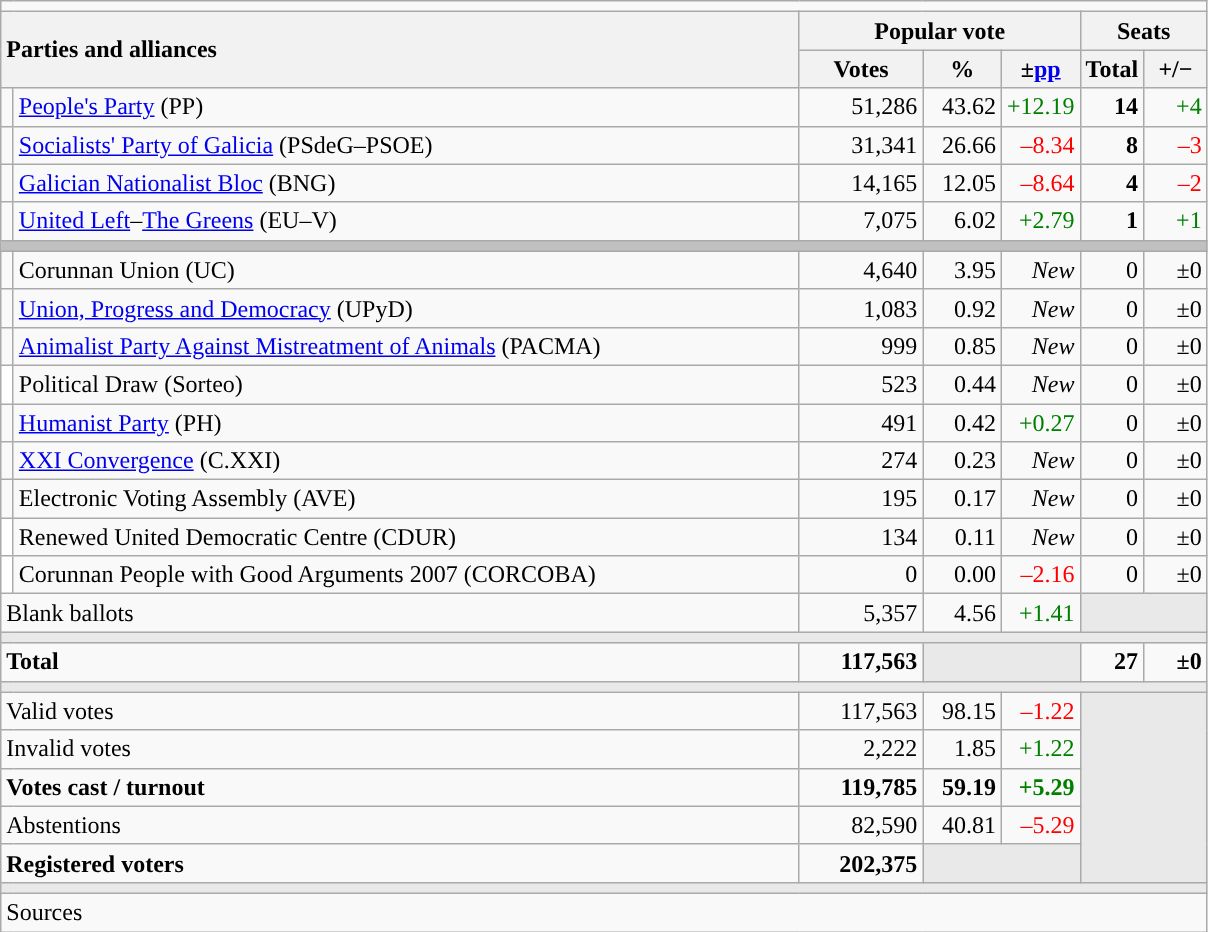<table class="wikitable" style="text-align:right;">
<tr>
<td colspan="7"></td>
</tr>
<tr>
<th style="text-align:left;" rowspan="2" colspan="2" width="525">Parties and alliances</th>
<th colspan="3">Popular vote</th>
<th colspan="2">Seats</th>
</tr>
<tr>
<th width="75">Votes</th>
<th width="45">%</th>
<th width="45">±<a href='#'>pp</a></th>
<th width="35">Total</th>
<th width="35">+/−</th>
</tr>
<tr>
<td width="1" style="color:inherit;background:"></td>
<td align="left"><a href='#'>People's Party</a> (PP)</td>
<td>51,286</td>
<td>43.62</td>
<td style="color:green;">+12.19</td>
<td><strong>14</strong></td>
<td style="color:green;">+4</td>
</tr>
<tr>
<td style="color:inherit;background:"></td>
<td align="left"><a href='#'>Socialists' Party of Galicia</a> (PSdeG–PSOE)</td>
<td>31,341</td>
<td>26.66</td>
<td style="color:red;">–8.34</td>
<td><strong>8</strong></td>
<td style="color:red;">–3</td>
</tr>
<tr>
<td style="color:inherit;background:"></td>
<td align="left"><a href='#'>Galician Nationalist Bloc</a> (BNG)</td>
<td>14,165</td>
<td>12.05</td>
<td style="color:red;">–8.64</td>
<td><strong>4</strong></td>
<td style="color:red;">–2</td>
</tr>
<tr>
<td style="color:inherit;background:"></td>
<td align="left"><a href='#'>United Left</a>–<a href='#'>The Greens</a> (EU–V)</td>
<td>7,075</td>
<td>6.02</td>
<td style="color:green;">+2.79</td>
<td><strong>1</strong></td>
<td style="color:green;">+1</td>
</tr>
<tr>
<td colspan="7" bgcolor="#C0C0C0"></td>
</tr>
<tr>
<td style="color:inherit;background:"></td>
<td align="left">Corunnan Union (UC)</td>
<td>4,640</td>
<td>3.95</td>
<td><em>New</em></td>
<td>0</td>
<td>±0</td>
</tr>
<tr>
<td style="color:inherit;background:"></td>
<td align="left"><a href='#'>Union, Progress and Democracy</a> (UPyD)</td>
<td>1,083</td>
<td>0.92</td>
<td><em>New</em></td>
<td>0</td>
<td>±0</td>
</tr>
<tr>
<td style="color:inherit;background:"></td>
<td align="left"><a href='#'>Animalist Party Against Mistreatment of Animals</a> (PACMA)</td>
<td>999</td>
<td>0.85</td>
<td><em>New</em></td>
<td>0</td>
<td>±0</td>
</tr>
<tr>
<td bgcolor="white"></td>
<td align="left">Political Draw (Sorteo)</td>
<td>523</td>
<td>0.44</td>
<td><em>New</em></td>
<td>0</td>
<td>±0</td>
</tr>
<tr>
<td style="color:inherit;background:"></td>
<td align="left"><a href='#'>Humanist Party</a> (PH)</td>
<td>491</td>
<td>0.42</td>
<td style="color:green;">+0.27</td>
<td>0</td>
<td>±0</td>
</tr>
<tr>
<td style="color:inherit;background:"></td>
<td align="left"><a href='#'>XXI Convergence</a> (C.XXI)</td>
<td>274</td>
<td>0.23</td>
<td><em>New</em></td>
<td>0</td>
<td>±0</td>
</tr>
<tr>
<td style="color:inherit;background:"></td>
<td align="left">Electronic Voting Assembly (AVE)</td>
<td>195</td>
<td>0.17</td>
<td><em>New</em></td>
<td>0</td>
<td>±0</td>
</tr>
<tr>
<td bgcolor="white"></td>
<td align="left">Renewed United Democratic Centre (CDUR)</td>
<td>134</td>
<td>0.11</td>
<td><em>New</em></td>
<td>0</td>
<td>±0</td>
</tr>
<tr>
<td bgcolor="white"></td>
<td align="left">Corunnan People with Good Arguments 2007 (CORCOBA)</td>
<td>0</td>
<td>0.00</td>
<td style="color:red;">–2.16</td>
<td>0</td>
<td>±0</td>
</tr>
<tr>
<td align="left" colspan="2">Blank ballots</td>
<td>5,357</td>
<td>4.56</td>
<td style="color:green;">+1.41</td>
<td bgcolor="#E9E9E9" colspan="2"></td>
</tr>
<tr>
<td colspan="7" bgcolor="#E9E9E9"></td>
</tr>
<tr style="font-weight:bold;">
<td align="left" colspan="2">Total</td>
<td>117,563</td>
<td bgcolor="#E9E9E9" colspan="2"></td>
<td>27</td>
<td>±0</td>
</tr>
<tr>
<td colspan="7" bgcolor="#E9E9E9"></td>
</tr>
<tr>
<td align="left" colspan="2">Valid votes</td>
<td>117,563</td>
<td>98.15</td>
<td style="color:red;">–1.22</td>
<td bgcolor="#E9E9E9" colspan="2" rowspan="5"></td>
</tr>
<tr>
<td align="left" colspan="2">Invalid votes</td>
<td>2,222</td>
<td>1.85</td>
<td style="color:green;">+1.22</td>
</tr>
<tr style="font-weight:bold;">
<td align="left" colspan="2">Votes cast / turnout</td>
<td>119,785</td>
<td>59.19</td>
<td style="color:green;">+5.29</td>
</tr>
<tr>
<td align="left" colspan="2">Abstentions</td>
<td>82,590</td>
<td>40.81</td>
<td style="color:red;">–5.29</td>
</tr>
<tr style="font-weight:bold;">
<td align="left" colspan="2">Registered voters</td>
<td>202,375</td>
<td bgcolor="#E9E9E9" colspan="2"></td>
</tr>
<tr>
<td colspan="7" bgcolor="#E9E9E9"></td>
</tr>
<tr>
<td align="left" colspan="7">Sources</td>
</tr>
</table>
